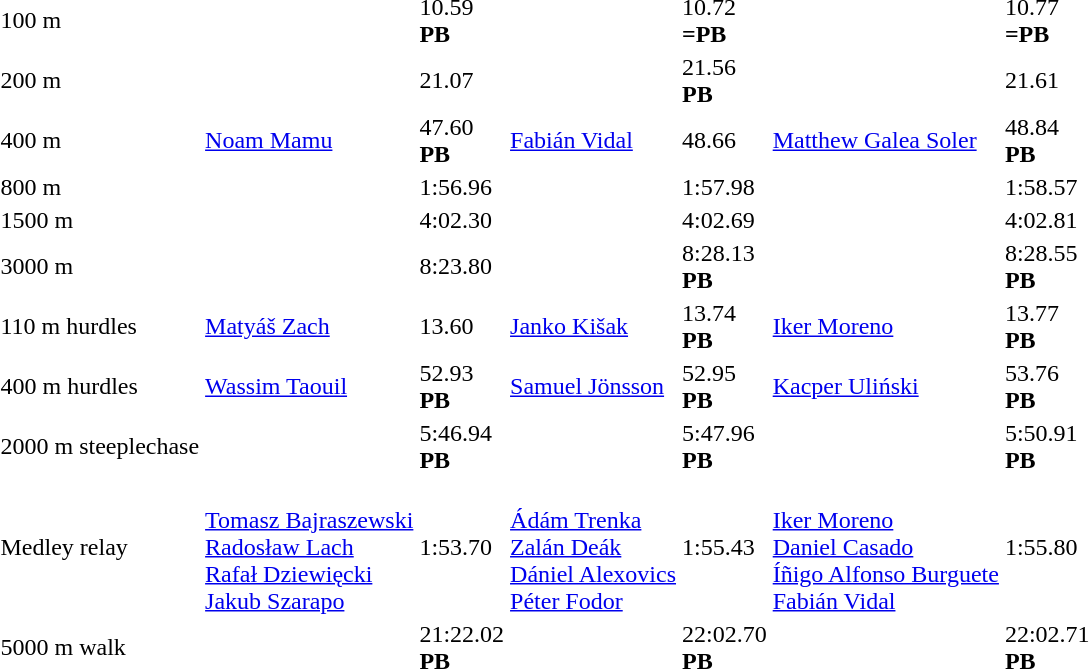<table>
<tr>
<td>100 m</td>
<td></td>
<td>10.59<br><strong>PB</strong></td>
<td></td>
<td>10.72<br><strong>=PB</strong></td>
<td></td>
<td>10.77<br><strong>=PB</strong></td>
</tr>
<tr>
<td>200 m</td>
<td></td>
<td>21.07</td>
<td></td>
<td>21.56<br><strong>PB</strong></td>
<td></td>
<td>21.61</td>
</tr>
<tr>
<td>400 m</td>
<td><a href='#'>Noam Mamu</a><br></td>
<td>47.60<br><strong>PB</strong></td>
<td><a href='#'>Fabián Vidal</a><br></td>
<td>48.66</td>
<td><a href='#'>Matthew Galea Soler</a><br></td>
<td>48.84<br><strong>PB</strong></td>
</tr>
<tr>
<td>800 m</td>
<td></td>
<td>1:56.96</td>
<td></td>
<td>1:57.98</td>
<td></td>
<td>1:58.57</td>
</tr>
<tr>
<td>1500 m</td>
<td></td>
<td>4:02.30</td>
<td></td>
<td>4:02.69</td>
<td></td>
<td>4:02.81</td>
</tr>
<tr>
<td>3000 m</td>
<td></td>
<td>8:23.80</td>
<td></td>
<td>8:28.13<br><strong>PB</strong></td>
<td></td>
<td>8:28.55<br><strong>PB</strong></td>
</tr>
<tr>
<td>110 m hurdles</td>
<td><a href='#'>Matyáš Zach</a><br></td>
<td>13.60</td>
<td><a href='#'>Janko Kišak</a><br></td>
<td>13.74<br><strong>PB</strong></td>
<td><a href='#'>Iker Moreno</a><br></td>
<td>13.77<br><strong>PB</strong></td>
</tr>
<tr>
<td>400 m hurdles</td>
<td><a href='#'>Wassim Taouil</a><br></td>
<td>52.93<br><strong>PB</strong></td>
<td><a href='#'>Samuel Jönsson</a><br></td>
<td>52.95<br><strong>PB</strong></td>
<td><a href='#'>Kacper Uliński</a><br></td>
<td>53.76<br><strong>PB</strong></td>
</tr>
<tr>
<td>2000 m steeplechase</td>
<td></td>
<td>5:46.94<br><strong>PB</strong></td>
<td></td>
<td>5:47.96<br><strong>PB</strong></td>
<td></td>
<td>5:50.91<br><strong>PB</strong></td>
</tr>
<tr>
<td>Medley relay</td>
<td><br><a href='#'>Tomasz Bajraszewski</a><br><a href='#'>Radosław Lach</a><br><a href='#'>Rafał Dziewięcki</a><br><a href='#'>Jakub Szarapo</a></td>
<td>1:53.70</td>
<td><br><a href='#'>Ádám Trenka</a><br><a href='#'>Zalán Deák</a><br><a href='#'>Dániel Alexovics</a><br><a href='#'>Péter Fodor</a></td>
<td>1:55.43</td>
<td><br><a href='#'>Iker Moreno</a><br><a href='#'>Daniel Casado</a><br><a href='#'>Íñigo Alfonso Burguete</a><br><a href='#'>Fabián Vidal</a></td>
<td>1:55.80</td>
</tr>
<tr>
<td>5000 m walk</td>
<td></td>
<td>21:22.02<br><strong>PB</strong></td>
<td></td>
<td>22:02.70<br><strong>PB</strong></td>
<td></td>
<td>22:02.71<br><strong>PB</strong></td>
</tr>
</table>
